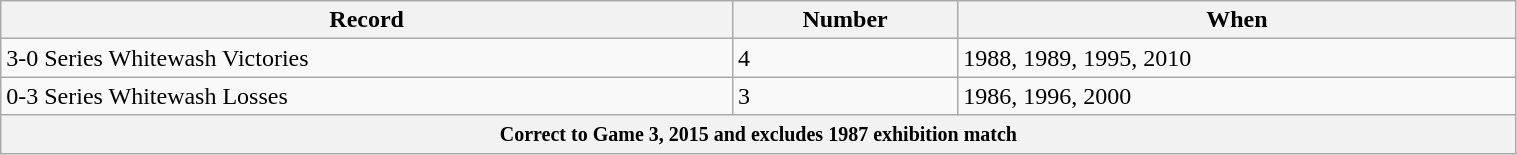<table class="wikitable" width=80%>
<tr>
<th>Record</th>
<th>Number</th>
<th>When</th>
</tr>
<tr>
<td>3-0 Series Whitewash Victories</td>
<td>4</td>
<td>1988, 1989, 1995, 2010</td>
</tr>
<tr>
<td>0-3 Series Whitewash Losses</td>
<td>3</td>
<td>1986, 1996, 2000</td>
</tr>
<tr>
<th colspan="4"><small>Correct to Game 3, 2015 and excludes 1987 exhibition match</small></th>
</tr>
</table>
